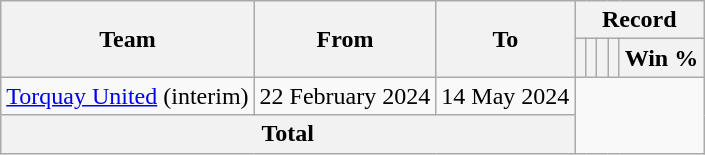<table class=wikitable style=text-align:center>
<tr>
<th rowspan=2>Team</th>
<th rowspan=2>From</th>
<th rowspan=2>To</th>
<th colspan=7>Record</th>
</tr>
<tr>
<th></th>
<th></th>
<th></th>
<th></th>
<th>Win %</th>
</tr>
<tr>
<td align=left><a href='#'>Torquay United</a> (interim)</td>
<td align=left>22 February 2024</td>
<td align=left>14 May 2024<br></td>
</tr>
<tr>
<th colspan=3>Total<br></th>
</tr>
</table>
